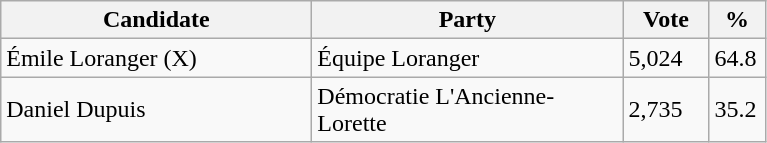<table class="wikitable">
<tr>
<th bgcolor="#DDDDFF" width="200px">Candidate</th>
<th bgcolor="#DDDDFF" width="200px">Party</th>
<th bgcolor="#DDDDFF" width="50px">Vote</th>
<th bgcolor="#DDDDFF" width="30px">%</th>
</tr>
<tr>
<td>Émile Loranger (X)</td>
<td>Équipe Loranger</td>
<td>5,024</td>
<td>64.8</td>
</tr>
<tr>
<td>Daniel Dupuis</td>
<td>Démocratie L'Ancienne-Lorette</td>
<td>2,735</td>
<td>35.2</td>
</tr>
</table>
